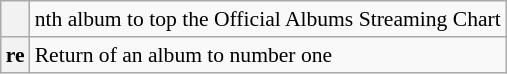<table class="wikitable plainrowheaders sortable" style="font-size:90%;">
<tr>
<th scope=col></th>
<td>nth album to top the Official Albums Streaming Chart</td>
</tr>
<tr>
<th scope=row style="text-align:center;">re</th>
<td>Return of an album to number one</td>
</tr>
</table>
